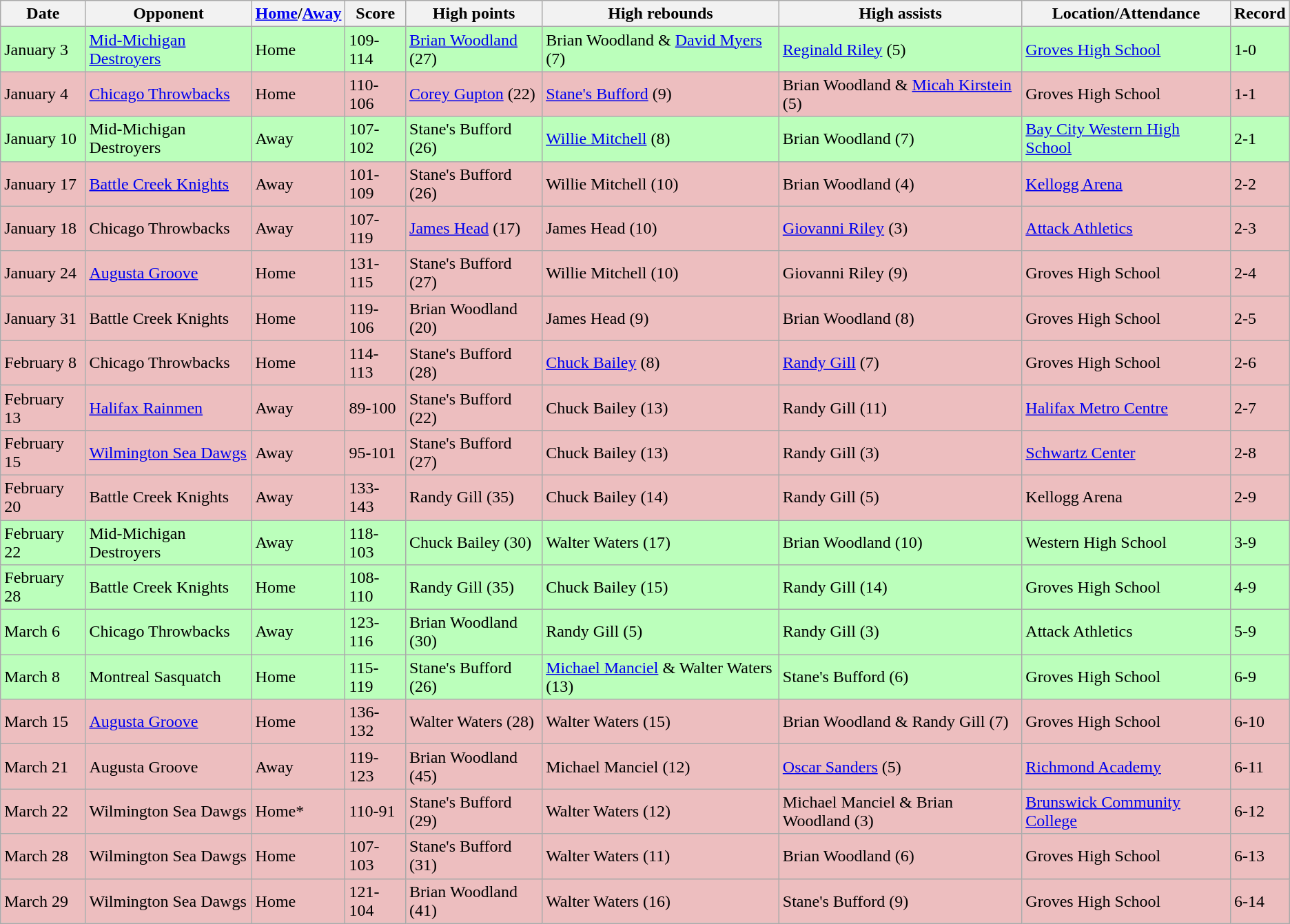<table class="wikitable">
<tr>
<th>Date</th>
<th>Opponent</th>
<th><a href='#'>Home</a>/<a href='#'>Away</a></th>
<th>Score</th>
<th>High points</th>
<th>High rebounds</th>
<th>High assists</th>
<th>Location/Attendance</th>
<th>Record</th>
</tr>
<tr bgcolor="#bbffbb">
<td>January 3</td>
<td><a href='#'>Mid-Michigan Destroyers</a></td>
<td>Home</td>
<td>109-114</td>
<td><a href='#'>Brian Woodland</a> (27)</td>
<td>Brian Woodland & <a href='#'>David Myers</a> (7)</td>
<td><a href='#'>Reginald Riley</a> (5)</td>
<td><a href='#'>Groves High School</a></td>
<td>1-0</td>
</tr>
<tr bgcolor="#edbebf">
<td>January 4</td>
<td><a href='#'>Chicago Throwbacks</a></td>
<td>Home</td>
<td>110-106</td>
<td><a href='#'>Corey Gupton</a> (22)</td>
<td><a href='#'>Stane's Bufford</a> (9)</td>
<td>Brian Woodland & <a href='#'>Micah Kirstein</a> (5)</td>
<td>Groves High School</td>
<td>1-1</td>
</tr>
<tr bgcolor="#bbffbb">
<td>January 10</td>
<td>Mid-Michigan Destroyers</td>
<td>Away</td>
<td>107-102</td>
<td>Stane's Bufford (26)</td>
<td><a href='#'>Willie Mitchell</a> (8)</td>
<td>Brian Woodland (7)</td>
<td><a href='#'>Bay City Western High School</a></td>
<td>2-1</td>
</tr>
<tr bgcolor="#edbebf">
<td>January 17</td>
<td><a href='#'>Battle Creek Knights</a></td>
<td>Away</td>
<td>101-109</td>
<td>Stane's Bufford (26)</td>
<td>Willie Mitchell (10)</td>
<td>Brian Woodland (4)</td>
<td><a href='#'>Kellogg Arena</a></td>
<td>2-2</td>
</tr>
<tr bgcolor="#edbebf">
<td>January 18</td>
<td>Chicago Throwbacks</td>
<td>Away</td>
<td>107-119</td>
<td><a href='#'>James Head</a> (17)</td>
<td>James Head (10)</td>
<td><a href='#'>Giovanni Riley</a> (3)</td>
<td><a href='#'>Attack Athletics</a></td>
<td>2-3</td>
</tr>
<tr bgcolor="#edbebf">
<td>January 24</td>
<td><a href='#'>Augusta Groove</a></td>
<td>Home</td>
<td>131-115</td>
<td>Stane's Bufford (27)</td>
<td>Willie Mitchell (10)</td>
<td>Giovanni Riley (9)</td>
<td>Groves High School</td>
<td>2-4</td>
</tr>
<tr bgcolor="#edbebf">
<td>January 31</td>
<td>Battle Creek Knights</td>
<td>Home</td>
<td>119-106</td>
<td>Brian Woodland (20)</td>
<td>James Head (9)</td>
<td>Brian Woodland (8)</td>
<td>Groves High School</td>
<td>2-5</td>
</tr>
<tr bgcolor="#edbebf">
<td>February 8</td>
<td>Chicago Throwbacks</td>
<td>Home</td>
<td>114-113</td>
<td>Stane's Bufford (28)</td>
<td><a href='#'>Chuck Bailey</a> (8)</td>
<td><a href='#'>Randy Gill</a> (7)</td>
<td>Groves High School</td>
<td>2-6</td>
</tr>
<tr bgcolor="#edbebf">
<td>February 13</td>
<td><a href='#'>Halifax Rainmen</a></td>
<td>Away</td>
<td>89-100</td>
<td>Stane's Bufford (22)</td>
<td>Chuck Bailey (13)</td>
<td>Randy Gill (11)</td>
<td><a href='#'>Halifax Metro Centre</a></td>
<td>2-7</td>
</tr>
<tr bgcolor="#edbebf">
<td>February 15</td>
<td><a href='#'>Wilmington Sea Dawgs</a></td>
<td>Away</td>
<td>95-101</td>
<td>Stane's Bufford (27)</td>
<td>Chuck Bailey (13)</td>
<td>Randy Gill (3)</td>
<td><a href='#'>Schwartz Center</a></td>
<td>2-8</td>
</tr>
<tr bgcolor="#edbebf">
<td>February 20</td>
<td>Battle Creek Knights</td>
<td>Away</td>
<td>133-143</td>
<td>Randy Gill (35)</td>
<td>Chuck Bailey (14)</td>
<td>Randy Gill (5)</td>
<td>Kellogg Arena</td>
<td>2-9</td>
</tr>
<tr bgcolor="#bbffbb">
<td>February 22</td>
<td>Mid-Michigan Destroyers</td>
<td>Away</td>
<td>118-103</td>
<td>Chuck Bailey (30)</td>
<td>Walter Waters (17)</td>
<td>Brian Woodland (10)</td>
<td>Western High School</td>
<td>3-9</td>
</tr>
<tr bgcolor="#bbffbb">
<td>February 28</td>
<td>Battle Creek Knights</td>
<td>Home</td>
<td>108-110</td>
<td>Randy Gill (35)</td>
<td>Chuck Bailey (15)</td>
<td>Randy Gill (14)</td>
<td>Groves High School</td>
<td>4-9</td>
</tr>
<tr bgcolor="#bbffbb">
<td>March 6</td>
<td>Chicago Throwbacks</td>
<td>Away</td>
<td>123-116</td>
<td>Brian Woodland (30)</td>
<td>Randy Gill (5)</td>
<td>Randy Gill (3)</td>
<td>Attack Athletics</td>
<td>5-9</td>
</tr>
<tr bgcolor="#bbffbb">
<td>March 8</td>
<td>Montreal Sasquatch</td>
<td>Home</td>
<td>115-119</td>
<td>Stane's Bufford (26)</td>
<td><a href='#'>Michael Manciel</a> & Walter Waters (13)</td>
<td>Stane's Bufford (6)</td>
<td>Groves High School</td>
<td>6-9</td>
</tr>
<tr bgcolor="#edbebf">
<td>March 15</td>
<td><a href='#'>Augusta Groove</a></td>
<td>Home</td>
<td>136-132</td>
<td>Walter Waters (28)</td>
<td>Walter Waters (15)</td>
<td>Brian Woodland & Randy Gill (7)</td>
<td>Groves High School</td>
<td>6-10</td>
</tr>
<tr bgcolor="#edbebf">
<td>March 21</td>
<td>Augusta Groove</td>
<td>Away</td>
<td>119-123</td>
<td>Brian Woodland (45)</td>
<td>Michael Manciel (12)</td>
<td><a href='#'>Oscar Sanders</a> (5)</td>
<td><a href='#'>Richmond Academy</a></td>
<td>6-11</td>
</tr>
<tr bgcolor="#edbebf">
<td>March 22</td>
<td>Wilmington Sea Dawgs</td>
<td>Home*</td>
<td>110-91</td>
<td>Stane's Bufford (29)</td>
<td>Walter Waters (12)</td>
<td>Michael Manciel & Brian Woodland (3)</td>
<td><a href='#'>Brunswick Community College</a></td>
<td>6-12</td>
</tr>
<tr bgcolor="#edbebf">
<td>March 28</td>
<td>Wilmington Sea Dawgs</td>
<td>Home</td>
<td>107-103</td>
<td>Stane's Bufford (31)</td>
<td>Walter Waters (11)</td>
<td>Brian Woodland (6)</td>
<td>Groves High School</td>
<td>6-13</td>
</tr>
<tr bgcolor="#edbebf">
<td>March 29</td>
<td>Wilmington Sea Dawgs</td>
<td>Home</td>
<td>121-104</td>
<td>Brian Woodland (41)</td>
<td>Walter Waters (16)</td>
<td>Stane's Bufford (9)</td>
<td>Groves High School</td>
<td>6-14</td>
</tr>
</table>
